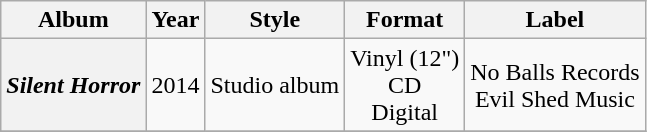<table class="wikitable plainrowheaders" border="1">
<tr>
<th scope="col">Album</th>
<th scope="col">Year</th>
<th scope="col">Style</th>
<th scope="col">Format</th>
<th scope="col">Label</th>
</tr>
<tr>
<th scope="row"><em>Silent Horror</em></th>
<td style="text-align:center;">2014</td>
<td style="text-align:center;">Studio album</td>
<td style="text-align:center;">Vinyl (12") <br> CD <br> Digital</td>
<td style="text-align:center;">No Balls Records <br> Evil Shed Music</td>
</tr>
<tr>
</tr>
</table>
